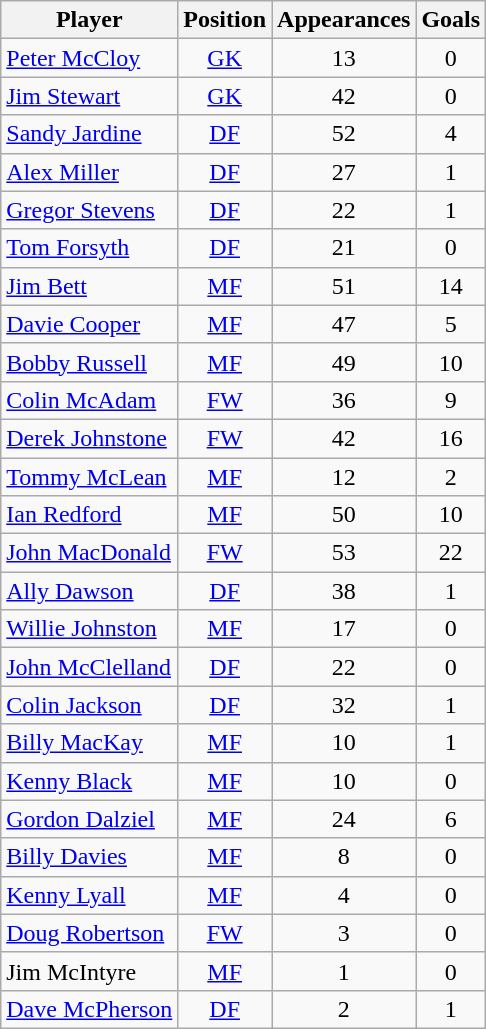<table class="wikitable sortable" style="text-align: center;">
<tr>
<th>Player</th>
<th>Position</th>
<th>Appearances</th>
<th>Goals</th>
</tr>
<tr>
<td align="left"> <a href='#'>Peter McCloy</a></td>
<td><a href='#'>GK</a></td>
<td>13</td>
<td>0</td>
</tr>
<tr>
<td align="left"> <a href='#'>Jim Stewart</a></td>
<td><a href='#'>GK</a></td>
<td>42</td>
<td>0</td>
</tr>
<tr>
<td align="left"> <a href='#'>Sandy Jardine</a></td>
<td><a href='#'>DF</a></td>
<td>52</td>
<td>4</td>
</tr>
<tr>
<td align="left"> <a href='#'>Alex Miller</a></td>
<td><a href='#'>DF</a></td>
<td>27</td>
<td>1</td>
</tr>
<tr>
<td align="left"> <a href='#'>Gregor Stevens</a></td>
<td><a href='#'>DF</a></td>
<td>22</td>
<td>1</td>
</tr>
<tr>
<td align="left"> <a href='#'>Tom Forsyth</a></td>
<td><a href='#'>DF</a></td>
<td>21</td>
<td>0</td>
</tr>
<tr>
<td align="left"> <a href='#'>Jim Bett</a></td>
<td><a href='#'>MF</a></td>
<td>51</td>
<td>14</td>
</tr>
<tr>
<td align="left"> <a href='#'>Davie Cooper</a></td>
<td><a href='#'>MF</a></td>
<td>47</td>
<td>5</td>
</tr>
<tr>
<td align="left"> <a href='#'>Bobby Russell</a></td>
<td><a href='#'>MF</a></td>
<td>49</td>
<td>10</td>
</tr>
<tr>
<td align="left"> <a href='#'>Colin McAdam</a></td>
<td><a href='#'>FW</a></td>
<td>36</td>
<td>9</td>
</tr>
<tr>
<td align="left"> <a href='#'>Derek Johnstone</a></td>
<td><a href='#'>FW</a></td>
<td>42</td>
<td>16</td>
</tr>
<tr>
<td align="left"> <a href='#'>Tommy McLean</a></td>
<td><a href='#'>MF</a></td>
<td>12</td>
<td>2</td>
</tr>
<tr>
<td align="left"> <a href='#'>Ian Redford</a></td>
<td><a href='#'>MF</a></td>
<td>50</td>
<td>10</td>
</tr>
<tr>
<td align="left"> <a href='#'>John MacDonald</a></td>
<td><a href='#'>FW</a></td>
<td>53</td>
<td>22</td>
</tr>
<tr>
<td align="left"> <a href='#'>Ally Dawson</a></td>
<td><a href='#'>DF</a></td>
<td>38</td>
<td>1</td>
</tr>
<tr>
<td align="left"> <a href='#'>Willie Johnston</a></td>
<td><a href='#'>MF</a></td>
<td>17</td>
<td>0</td>
</tr>
<tr>
<td align="left"> <a href='#'>John McClelland</a></td>
<td><a href='#'>DF</a></td>
<td>22</td>
<td>0</td>
</tr>
<tr>
<td align="left"> <a href='#'>Colin Jackson</a></td>
<td><a href='#'>DF</a></td>
<td>32</td>
<td>1</td>
</tr>
<tr>
<td align="left"> <a href='#'>Billy MacKay</a></td>
<td><a href='#'>MF</a></td>
<td>10</td>
<td>1</td>
</tr>
<tr>
<td align="left"> <a href='#'>Kenny Black</a></td>
<td><a href='#'>MF</a></td>
<td>10</td>
<td>0</td>
</tr>
<tr>
<td align="left"> <a href='#'>Gordon Dalziel</a></td>
<td><a href='#'>MF</a></td>
<td>24</td>
<td>6</td>
</tr>
<tr>
<td align="left"> <a href='#'>Billy Davies</a></td>
<td><a href='#'>MF</a></td>
<td>8</td>
<td>0</td>
</tr>
<tr>
<td align="left"> <a href='#'>Kenny Lyall</a></td>
<td><a href='#'>MF</a></td>
<td>4</td>
<td>0</td>
</tr>
<tr>
<td align="left"> <a href='#'>Doug Robertson</a></td>
<td><a href='#'>FW</a></td>
<td>3</td>
<td>0</td>
</tr>
<tr>
<td align="left"> Jim McIntyre</td>
<td><a href='#'>MF</a></td>
<td>1</td>
<td>0</td>
</tr>
<tr>
<td align="left"> <a href='#'>Dave McPherson</a></td>
<td><a href='#'>DF</a></td>
<td>2</td>
<td>1</td>
</tr>
</table>
